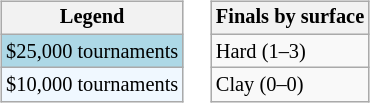<table>
<tr valign=top>
<td><br><table class=wikitable style="font-size:85%">
<tr>
<th>Legend</th>
</tr>
<tr style="background:lightblue;">
<td>$25,000 tournaments</td>
</tr>
<tr style="background:#f0f8ff;">
<td>$10,000 tournaments</td>
</tr>
</table>
</td>
<td><br><table class=wikitable style="font-size:85%">
<tr>
<th>Finals by surface</th>
</tr>
<tr>
<td>Hard (1–3)</td>
</tr>
<tr>
<td>Clay (0–0)</td>
</tr>
</table>
</td>
</tr>
</table>
